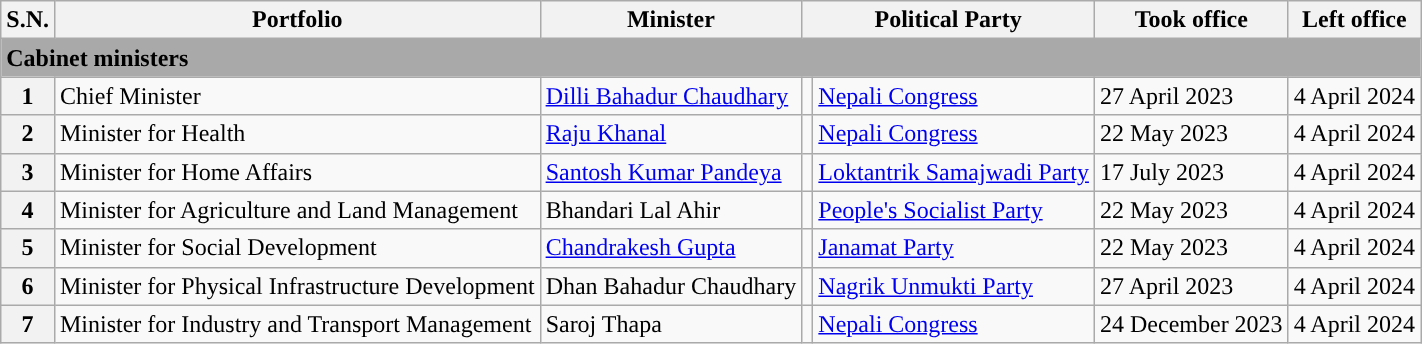<table class="wikitable">
<tr>
<th>S.N.</th>
<th>Portfolio</th>
<th>Minister</th>
<th colspan="2">Political Party</th>
<th>Took office</th>
<th>Left office</th>
</tr>
<tr>
<td colspan="7" bgcolor="darkgrey"><strong>Cabinet ministers</strong></td>
</tr>
<tr>
<th>1</th>
<td>Chief Minister</td>
<td><a href='#'>Dilli Bahadur Chaudhary</a></td>
<td></td>
<td><a href='#'>Nepali Congress</a></td>
<td>27 April 2023</td>
<td>4 April 2024</td>
</tr>
<tr>
<th>2</th>
<td>Minister for Health</td>
<td><a href='#'>Raju Khanal</a></td>
<td></td>
<td><a href='#'>Nepali Congress</a></td>
<td>22 May 2023</td>
<td>4 April 2024</td>
</tr>
<tr>
<th>3</th>
<td>Minister for Home Affairs</td>
<td><a href='#'>Santosh Kumar Pandeya</a></td>
<td></td>
<td><a href='#'>Loktantrik Samajwadi Party</a></td>
<td>17 July 2023</td>
<td>4 April 2024</td>
</tr>
<tr>
<th>4</th>
<td>Minister for Agriculture and Land Management</td>
<td>Bhandari Lal Ahir</td>
<td></td>
<td><a href='#'>People's Socialist Party</a></td>
<td>22 May 2023</td>
<td>4 April 2024</td>
</tr>
<tr>
<th>5</th>
<td>Minister for Social Development</td>
<td><a href='#'>Chandrakesh Gupta</a></td>
<td></td>
<td><a href='#'>Janamat Party</a></td>
<td>22 May 2023</td>
<td>4 April 2024</td>
</tr>
<tr>
<th>6</th>
<td>Minister for Physical Infrastructure Development</td>
<td>Dhan Bahadur Chaudhary</td>
<td></td>
<td><a href='#'>Nagrik Unmukti Party</a></td>
<td>27 April 2023</td>
<td>4 April 2024</td>
</tr>
<tr>
<th>7</th>
<td>Minister for Industry and Transport Management</td>
<td>Saroj Thapa</td>
<td></td>
<td><a href='#'>Nepali Congress</a></td>
<td>24 December 2023</td>
<td>4 April 2024</td>
</tr>
</table>
